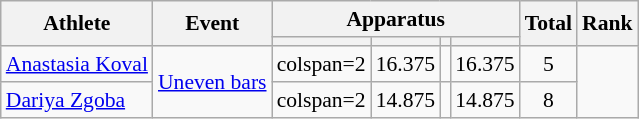<table class="wikitable" style="font-size:90%">
<tr>
<th rowspan=2>Athlete</th>
<th rowspan=2>Event</th>
<th colspan =4>Apparatus</th>
<th rowspan=2>Total</th>
<th rowspan=2>Rank</th>
</tr>
<tr style="font-size:95%">
<th></th>
<th></th>
<th></th>
<th></th>
</tr>
<tr align=center>
<td align=left><a href='#'>Anastasia Koval</a></td>
<td align=left rowspan=2><a href='#'>Uneven bars</a></td>
<td>colspan=2 </td>
<td>16.375</td>
<td></td>
<td>16.375</td>
<td>5</td>
</tr>
<tr align=center>
<td align=left><a href='#'>Dariya Zgoba</a></td>
<td>colspan=2 </td>
<td>14.875</td>
<td></td>
<td>14.875</td>
<td>8</td>
</tr>
</table>
